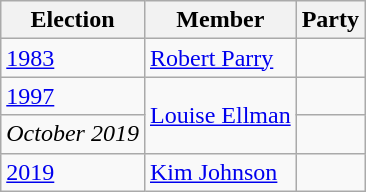<table class="wikitable">
<tr>
<th>Election</th>
<th>Member</th>
<th colspan="2">Party</th>
</tr>
<tr>
<td><a href='#'>1983</a></td>
<td><a href='#'>Robert Parry</a></td>
<td></td>
</tr>
<tr>
<td><a href='#'>1997</a></td>
<td rowspan="2"><a href='#'>Louise Ellman</a></td>
<td></td>
</tr>
<tr>
<td><em>October 2019</em></td>
<td></td>
</tr>
<tr>
<td><a href='#'>2019</a></td>
<td><a href='#'>Kim Johnson</a></td>
<td></td>
</tr>
</table>
